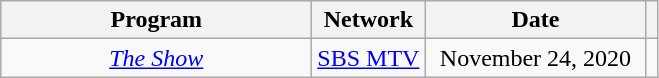<table class="wikitable" style="text-align:center">
<tr>
<th width="200">Program</th>
<th>Network</th>
<th width="140">Date</th>
<th></th>
</tr>
<tr>
<td><em><a href='#'>The Show</a></em></td>
<td><a href='#'>SBS MTV</a></td>
<td>November 24, 2020</td>
<td></td>
</tr>
</table>
